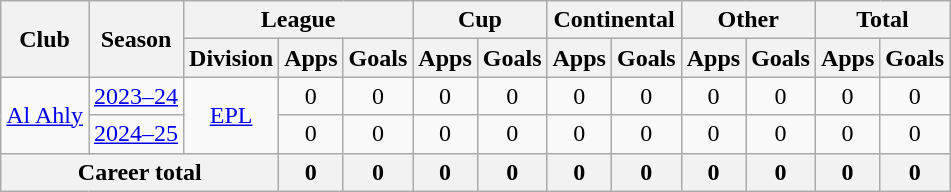<table class=wikitable style=text-align:center>
<tr>
<th rowspan=2>Club</th>
<th rowspan=2>Season</th>
<th colspan=3>League</th>
<th colspan=2>Cup</th>
<th colspan=2>Continental</th>
<th colspan=2>Other</th>
<th colspan=2>Total</th>
</tr>
<tr>
<th>Division</th>
<th>Apps</th>
<th>Goals</th>
<th>Apps</th>
<th>Goals</th>
<th>Apps</th>
<th>Goals</th>
<th>Apps</th>
<th>Goals</th>
<th>Apps</th>
<th>Goals</th>
</tr>
<tr>
<td rowspan="2"><a href='#'>Al Ahly</a></td>
<td><a href='#'>2023–24</a></td>
<td rowspan="2"><a href='#'>EPL</a></td>
<td>0</td>
<td>0</td>
<td>0</td>
<td>0</td>
<td>0</td>
<td>0</td>
<td>0</td>
<td>0</td>
<td>0</td>
<td>0</td>
</tr>
<tr>
<td><a href='#'>2024–25</a></td>
<td>0</td>
<td>0</td>
<td>0</td>
<td>0</td>
<td>0</td>
<td>0</td>
<td>0</td>
<td>0</td>
<td>0</td>
<td>0</td>
</tr>
<tr>
<th colspan=3>Career total</th>
<th>0</th>
<th>0</th>
<th>0</th>
<th>0</th>
<th>0</th>
<th>0</th>
<th>0</th>
<th>0</th>
<th>0</th>
<th>0</th>
</tr>
</table>
